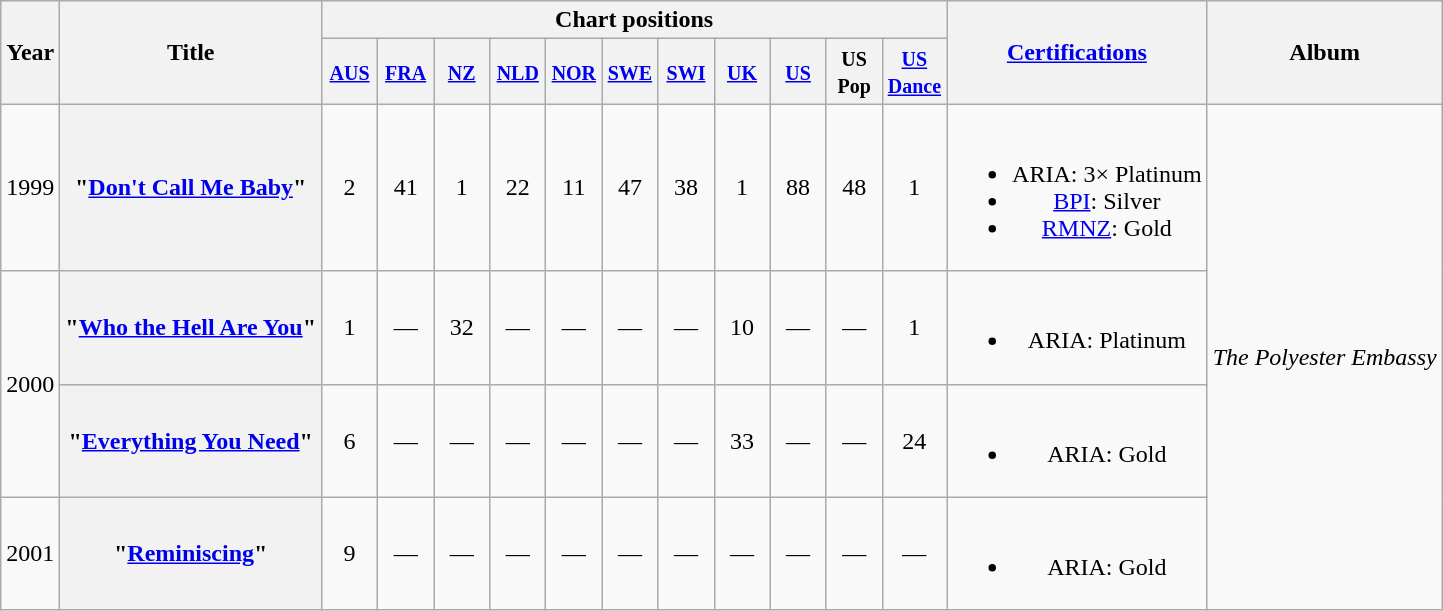<table class="wikitable plainrowheaders" style="text-align:center">
<tr>
<th rowspan="2">Year</th>
<th rowspan="2">Title</th>
<th colspan="11">Chart positions</th>
<th rowspan="2"><a href='#'>Certifications</a></th>
<th rowspan="2">Album</th>
</tr>
<tr>
<th style="width:30px;"><small><a href='#'>AUS</a><br></small></th>
<th style="width:30px;"><small><a href='#'>FRA</a><br></small></th>
<th style="width:30px;"><small><a href='#'>NZ</a><br></small></th>
<th style="width:30px;"><small><a href='#'>NLD</a><br></small></th>
<th style="width:30px;"><small><a href='#'>NOR</a><br></small></th>
<th style="width:30px;"><small><a href='#'>SWE</a><br></small></th>
<th style="width:30px;"><small><a href='#'>SWI</a><br></small></th>
<th style="width:30px;"><small><a href='#'>UK</a><br></small></th>
<th style="width:30px;"><small><a href='#'>US</a><br></small></th>
<th style="width:30px;"><small>US Pop</small></th>
<th style="width:30px;"><small><a href='#'>US Dance</a><br></small></th>
</tr>
<tr>
<td>1999</td>
<th scope="row">"<a href='#'>Don't Call Me Baby</a>"</th>
<td>2</td>
<td>41</td>
<td>1</td>
<td>22</td>
<td>11</td>
<td>47</td>
<td>38</td>
<td>1</td>
<td>88</td>
<td>48</td>
<td>1</td>
<td><br><ul><li>ARIA: 3× Platinum</li><li><a href='#'>BPI</a>: Silver</li><li><a href='#'>RMNZ</a>: Gold</li></ul></td>
<td rowspan="4"><em>The Polyester Embassy</em></td>
</tr>
<tr>
<td rowspan="2">2000</td>
<th scope="row">"<a href='#'>Who the Hell Are You</a>"</th>
<td>1</td>
<td>—</td>
<td>32</td>
<td>—</td>
<td>—</td>
<td>—</td>
<td>—</td>
<td>10</td>
<td>—</td>
<td>—</td>
<td>1</td>
<td><br><ul><li>ARIA: Platinum</li></ul></td>
</tr>
<tr>
<th scope="row">"<a href='#'>Everything You Need</a>"</th>
<td>6</td>
<td>—</td>
<td>—</td>
<td>—</td>
<td>—</td>
<td>—</td>
<td>—</td>
<td>33</td>
<td>—</td>
<td>—</td>
<td>24</td>
<td><br><ul><li>ARIA: Gold</li></ul></td>
</tr>
<tr>
<td>2001</td>
<th scope="row">"<a href='#'>Reminiscing</a>"</th>
<td>9</td>
<td>—</td>
<td>—</td>
<td>—</td>
<td>—</td>
<td>—</td>
<td>—</td>
<td>—</td>
<td>—</td>
<td>—</td>
<td>—</td>
<td><br><ul><li>ARIA: Gold</li></ul></td>
</tr>
</table>
